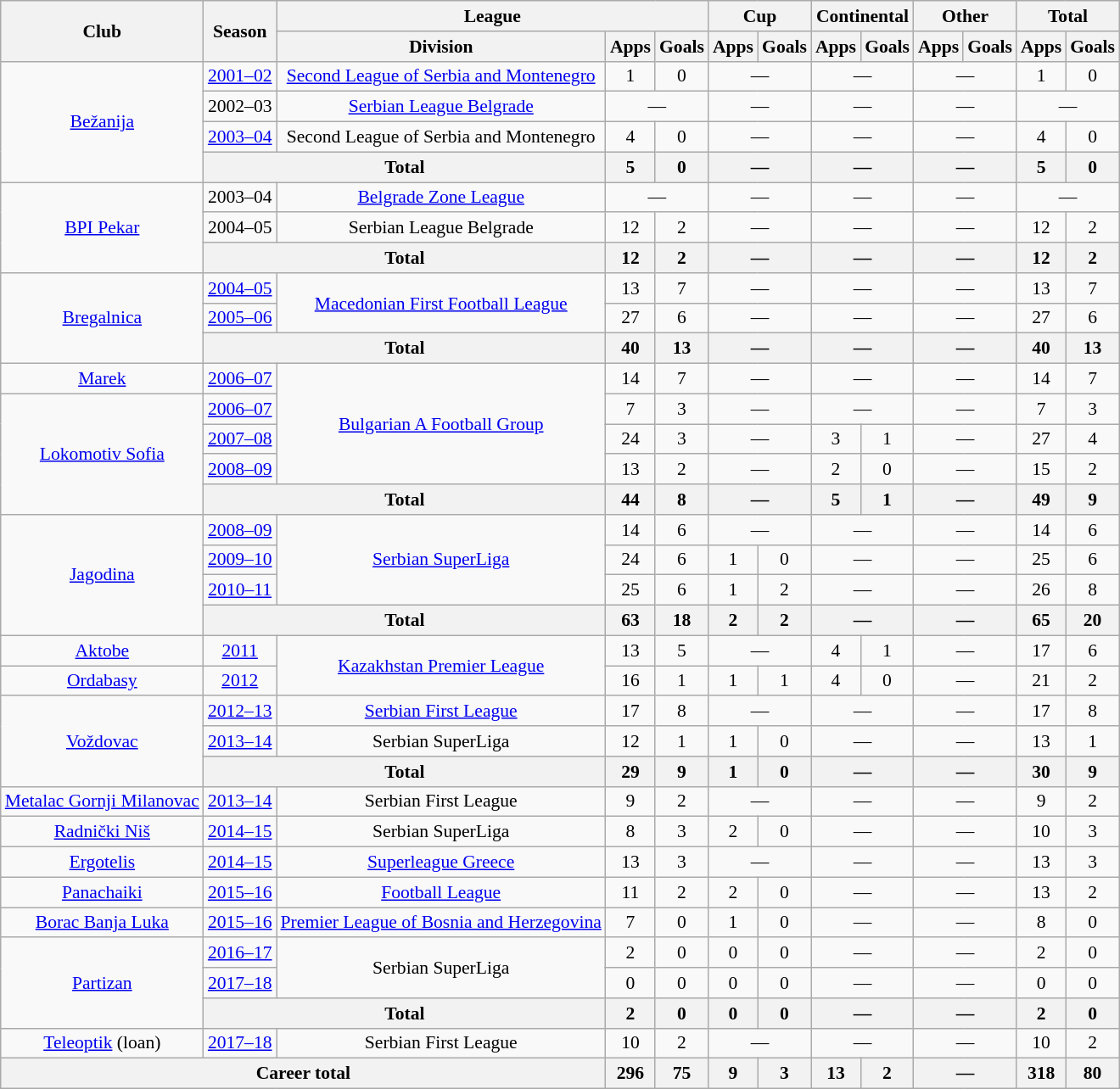<table class="wikitable" style="text-align: center;font-size:90%">
<tr>
<th rowspan="2">Club</th>
<th rowspan="2">Season</th>
<th colspan="3">League</th>
<th colspan="2">Cup</th>
<th colspan="2">Continental</th>
<th colspan="2">Other</th>
<th colspan="2">Total</th>
</tr>
<tr>
<th>Division</th>
<th>Apps</th>
<th>Goals</th>
<th>Apps</th>
<th>Goals</th>
<th>Apps</th>
<th>Goals</th>
<th>Apps</th>
<th>Goals</th>
<th>Apps</th>
<th>Goals</th>
</tr>
<tr>
<td rowspan="4"><a href='#'>Bežanija</a></td>
<td><a href='#'>2001–02</a></td>
<td><a href='#'>Second League of Serbia and Montenegro</a></td>
<td>1</td>
<td>0</td>
<td colspan="2">—</td>
<td colspan="2">—</td>
<td colspan="2">—</td>
<td>1</td>
<td>0</td>
</tr>
<tr>
<td>2002–03</td>
<td><a href='#'>Serbian League Belgrade</a></td>
<td colspan="2">—</td>
<td colspan="2">—</td>
<td colspan="2">—</td>
<td colspan="2">—</td>
<td colspan="2">—</td>
</tr>
<tr>
<td><a href='#'>2003–04</a></td>
<td>Second League of Serbia and Montenegro</td>
<td>4</td>
<td>0</td>
<td colspan="2">—</td>
<td colspan="2">—</td>
<td colspan="2">—</td>
<td>4</td>
<td>0</td>
</tr>
<tr>
<th colspan="2">Total</th>
<th>5</th>
<th>0</th>
<th colspan="2">—</th>
<th colspan="2">—</th>
<th colspan="2">—</th>
<th>5</th>
<th>0</th>
</tr>
<tr>
<td rowspan="3"><a href='#'>BPI Pekar</a></td>
<td>2003–04</td>
<td><a href='#'>Belgrade Zone League</a></td>
<td colspan="2">—</td>
<td colspan="2">—</td>
<td colspan="2">—</td>
<td colspan="2">—</td>
<td colspan="2">—</td>
</tr>
<tr>
<td>2004–05</td>
<td>Serbian League Belgrade</td>
<td>12</td>
<td>2</td>
<td colspan="2">—</td>
<td colspan="2">—</td>
<td colspan="2">—</td>
<td>12</td>
<td>2</td>
</tr>
<tr>
<th colspan="2">Total</th>
<th>12</th>
<th>2</th>
<th colspan="2">—</th>
<th colspan="2">—</th>
<th colspan="2">—</th>
<th>12</th>
<th>2</th>
</tr>
<tr>
<td rowspan="3"><a href='#'>Bregalnica</a></td>
<td><a href='#'>2004–05</a></td>
<td rowspan=2><a href='#'>Macedonian First Football League</a></td>
<td>13</td>
<td>7</td>
<td colspan="2">—</td>
<td colspan="2">—</td>
<td colspan="2">—</td>
<td>13</td>
<td>7</td>
</tr>
<tr>
<td><a href='#'>2005–06</a></td>
<td>27</td>
<td>6</td>
<td colspan="2">—</td>
<td colspan="2">—</td>
<td colspan="2">—</td>
<td>27</td>
<td>6</td>
</tr>
<tr>
<th colspan="2">Total</th>
<th>40</th>
<th>13</th>
<th colspan="2">—</th>
<th colspan="2">—</th>
<th colspan="2">—</th>
<th>40</th>
<th>13</th>
</tr>
<tr>
<td><a href='#'>Marek</a></td>
<td><a href='#'>2006–07</a></td>
<td rowspan=4><a href='#'>Bulgarian A Football Group</a></td>
<td>14</td>
<td>7</td>
<td colspan="2">—</td>
<td colspan="2">—</td>
<td colspan="2">—</td>
<td>14</td>
<td>7</td>
</tr>
<tr>
<td rowspan="4"><a href='#'>Lokomotiv Sofia</a></td>
<td><a href='#'>2006–07</a></td>
<td>7</td>
<td>3</td>
<td colspan="2">—</td>
<td colspan="2">—</td>
<td colspan="2">—</td>
<td>7</td>
<td>3</td>
</tr>
<tr>
<td><a href='#'>2007–08</a></td>
<td>24</td>
<td>3</td>
<td colspan="2">—</td>
<td>3</td>
<td>1</td>
<td colspan="2">—</td>
<td>27</td>
<td>4</td>
</tr>
<tr>
<td><a href='#'>2008–09</a></td>
<td>13</td>
<td>2</td>
<td colspan="2">—</td>
<td>2</td>
<td>0</td>
<td colspan="2">—</td>
<td>15</td>
<td>2</td>
</tr>
<tr>
<th colspan="2">Total</th>
<th>44</th>
<th>8</th>
<th colspan="2">—</th>
<th>5</th>
<th>1</th>
<th colspan="2">—</th>
<th>49</th>
<th>9</th>
</tr>
<tr>
<td rowspan="4"><a href='#'>Jagodina</a></td>
<td><a href='#'>2008–09</a></td>
<td rowspan=3><a href='#'>Serbian SuperLiga</a></td>
<td>14</td>
<td>6</td>
<td colspan="2">—</td>
<td colspan="2">—</td>
<td colspan="2">—</td>
<td>14</td>
<td>6</td>
</tr>
<tr>
<td><a href='#'>2009–10</a></td>
<td>24</td>
<td>6</td>
<td>1</td>
<td>0</td>
<td colspan="2">—</td>
<td colspan="2">—</td>
<td>25</td>
<td>6</td>
</tr>
<tr>
<td><a href='#'>2010–11</a></td>
<td>25</td>
<td>6</td>
<td>1</td>
<td>2</td>
<td colspan="2">—</td>
<td colspan="2">—</td>
<td>26</td>
<td>8</td>
</tr>
<tr>
<th colspan="2">Total</th>
<th>63</th>
<th>18</th>
<th>2</th>
<th>2</th>
<th colspan="2">—</th>
<th colspan="2">—</th>
<th>65</th>
<th>20</th>
</tr>
<tr>
<td><a href='#'>Aktobe</a></td>
<td><a href='#'>2011</a></td>
<td rowspan=2><a href='#'>Kazakhstan Premier League</a></td>
<td>13</td>
<td>5</td>
<td colspan="2">—</td>
<td>4</td>
<td>1</td>
<td colspan="2">—</td>
<td>17</td>
<td>6</td>
</tr>
<tr>
<td><a href='#'>Ordabasy</a></td>
<td><a href='#'>2012</a></td>
<td>16</td>
<td>1</td>
<td>1</td>
<td>1</td>
<td>4</td>
<td>0</td>
<td colspan="2">—</td>
<td>21</td>
<td>2</td>
</tr>
<tr>
<td rowspan="3"><a href='#'>Voždovac</a></td>
<td><a href='#'>2012–13</a></td>
<td><a href='#'>Serbian First League</a></td>
<td>17</td>
<td>8</td>
<td colspan="2">—</td>
<td colspan="2">—</td>
<td colspan="2">—</td>
<td>17</td>
<td>8</td>
</tr>
<tr>
<td><a href='#'>2013–14</a></td>
<td>Serbian SuperLiga</td>
<td>12</td>
<td>1</td>
<td>1</td>
<td>0</td>
<td colspan="2">—</td>
<td colspan="2">—</td>
<td>13</td>
<td>1</td>
</tr>
<tr>
<th colspan="2">Total</th>
<th>29</th>
<th>9</th>
<th>1</th>
<th>0</th>
<th colspan="2">—</th>
<th colspan="2">—</th>
<th>30</th>
<th>9</th>
</tr>
<tr>
<td><a href='#'>Metalac Gornji Milanovac</a></td>
<td><a href='#'>2013–14</a></td>
<td>Serbian First League</td>
<td>9</td>
<td>2</td>
<td colspan="2">—</td>
<td colspan="2">—</td>
<td colspan="2">—</td>
<td>9</td>
<td>2</td>
</tr>
<tr>
<td><a href='#'>Radnički Niš</a></td>
<td><a href='#'>2014–15</a></td>
<td>Serbian SuperLiga</td>
<td>8</td>
<td>3</td>
<td>2</td>
<td>0</td>
<td colspan="2">—</td>
<td colspan="2">—</td>
<td>10</td>
<td>3</td>
</tr>
<tr>
<td><a href='#'>Ergotelis</a></td>
<td><a href='#'>2014–15</a></td>
<td><a href='#'>Superleague Greece</a></td>
<td>13</td>
<td>3</td>
<td colspan="2">—</td>
<td colspan="2">—</td>
<td colspan="2">—</td>
<td>13</td>
<td>3</td>
</tr>
<tr>
<td><a href='#'>Panachaiki</a></td>
<td><a href='#'>2015–16</a></td>
<td><a href='#'>Football League</a></td>
<td>11</td>
<td>2</td>
<td>2</td>
<td>0</td>
<td colspan="2">—</td>
<td colspan="2">—</td>
<td>13</td>
<td>2</td>
</tr>
<tr>
<td><a href='#'>Borac Banja Luka</a></td>
<td><a href='#'>2015–16</a></td>
<td><a href='#'>Premier League of Bosnia and Herzegovina</a></td>
<td>7</td>
<td>0</td>
<td>1</td>
<td>0</td>
<td colspan="2">—</td>
<td colspan="2">—</td>
<td>8</td>
<td>0</td>
</tr>
<tr>
<td rowspan="3"><a href='#'>Partizan</a></td>
<td><a href='#'>2016–17</a></td>
<td rowspan=2>Serbian SuperLiga</td>
<td>2</td>
<td>0</td>
<td>0</td>
<td>0</td>
<td colspan="2">—</td>
<td colspan="2">—</td>
<td>2</td>
<td>0</td>
</tr>
<tr>
<td><a href='#'>2017–18</a></td>
<td>0</td>
<td>0</td>
<td>0</td>
<td>0</td>
<td colspan="2">—</td>
<td colspan="2">—</td>
<td>0</td>
<td>0</td>
</tr>
<tr>
<th colspan="2">Total</th>
<th>2</th>
<th>0</th>
<th>0</th>
<th>0</th>
<th colspan="2">—</th>
<th colspan="2">—</th>
<th>2</th>
<th>0</th>
</tr>
<tr>
<td><a href='#'>Teleoptik</a> (loan)</td>
<td><a href='#'>2017–18</a></td>
<td>Serbian First League</td>
<td>10</td>
<td>2</td>
<td colspan="2">—</td>
<td colspan="2">—</td>
<td colspan="2">—</td>
<td>10</td>
<td>2</td>
</tr>
<tr>
<th colspan="3">Career total</th>
<th>296</th>
<th>75</th>
<th>9</th>
<th>3</th>
<th>13</th>
<th>2</th>
<th colspan="2">—</th>
<th>318</th>
<th>80</th>
</tr>
</table>
